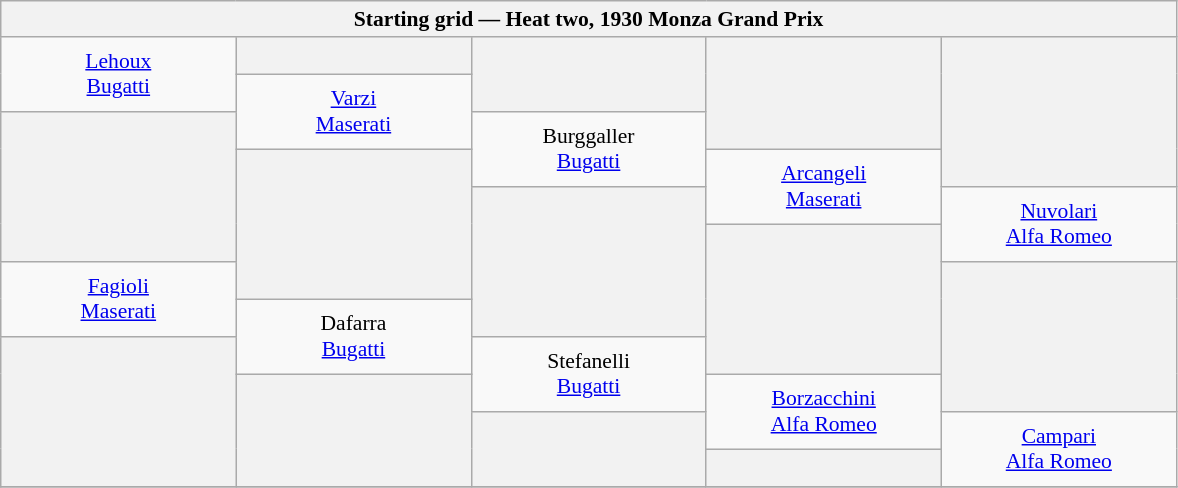<table class="wikitable" style="font-size: 90%;">
<tr>
<th colspan=5>Starting grid — Heat two, 1930 Monza Grand Prix</th>
</tr>
<tr align="center" style="height: 25px;">
<td rowspan=2 width=150px> <a href='#'>Lehoux</a><br><a href='#'>Bugatti</a></td>
<th width=150px></th>
<th rowspan=2 width=150px></th>
<th rowspan=3 width=150px></th>
<th rowspan=4 width=150px></th>
</tr>
<tr align="center" style="height: 25px;">
<td rowspan=2> <a href='#'>Varzi</a><br><a href='#'>Maserati</a></td>
</tr>
<tr align="center" style="height: 25px;">
<th rowspan=4></th>
<td rowspan=2> Burggaller<br><a href='#'>Bugatti</a></td>
</tr>
<tr align="center" style="height: 25px;">
<th rowspan=4></th>
<td rowspan=2> <a href='#'>Arcangeli</a><br><a href='#'>Maserati</a></td>
</tr>
<tr align="center" style="height: 25px;">
<th rowspan=4></th>
<td rowspan=2> <a href='#'>Nuvolari</a><br><a href='#'>Alfa Romeo</a></td>
</tr>
<tr align="center" style="height: 25px;">
<th rowspan=4></th>
</tr>
<tr align="center" style="height: 25px;">
<td rowspan=2> <a href='#'>Fagioli</a><br><a href='#'>Maserati</a></td>
<th rowspan=4></th>
</tr>
<tr align="center" style="height: 25px;">
<td rowspan=2> Dafarra<br><a href='#'>Bugatti</a></td>
</tr>
<tr align="center" style="height: 25px;">
<th rowspan=4></th>
<td rowspan=2> Stefanelli<br><a href='#'>Bugatti</a></td>
</tr>
<tr align="center" style="height: 25px;">
<th rowspan=3></th>
<td rowspan=2> <a href='#'>Borzacchini</a><br><a href='#'>Alfa Romeo</a></td>
</tr>
<tr align="center" style="height: 25px;">
<th rowspan=2></th>
<td rowspan=2> <a href='#'>Campari</a><br><a href='#'>Alfa Romeo</a></td>
</tr>
<tr align="center" style="height: 25px;">
<th></th>
</tr>
<tr>
</tr>
</table>
